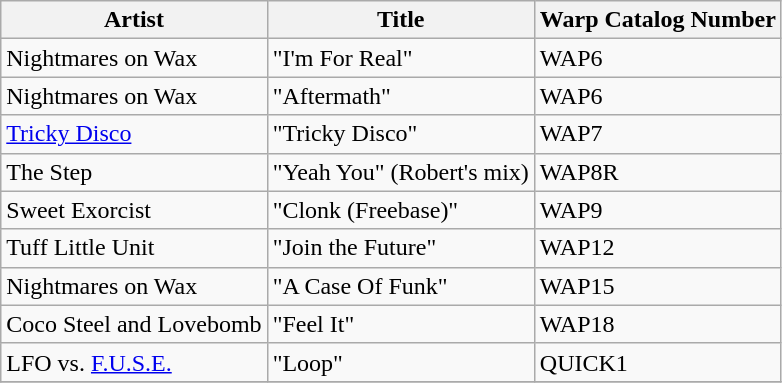<table class="wikitable">
<tr>
<th>Artist</th>
<th>Title</th>
<th>Warp Catalog Number</th>
</tr>
<tr>
<td>Nightmares on Wax</td>
<td>"I'm For Real"</td>
<td>WAP6</td>
</tr>
<tr>
<td>Nightmares on Wax</td>
<td>"Aftermath"</td>
<td>WAP6</td>
</tr>
<tr>
<td><a href='#'>Tricky Disco</a></td>
<td>"Tricky Disco"</td>
<td>WAP7</td>
</tr>
<tr>
<td>The Step</td>
<td>"Yeah You" (Robert's mix)</td>
<td>WAP8R</td>
</tr>
<tr>
<td>Sweet Exorcist</td>
<td>"Clonk (Freebase)"</td>
<td>WAP9</td>
</tr>
<tr>
<td>Tuff Little Unit</td>
<td>"Join the Future"</td>
<td>WAP12</td>
</tr>
<tr>
<td>Nightmares on Wax</td>
<td>"A Case Of Funk"</td>
<td>WAP15</td>
</tr>
<tr>
<td>Coco Steel and Lovebomb</td>
<td>"Feel It"</td>
<td>WAP18</td>
</tr>
<tr>
<td>LFO vs. <a href='#'>F.U.S.E.</a></td>
<td>"Loop"</td>
<td>QUICK1</td>
</tr>
<tr>
</tr>
</table>
